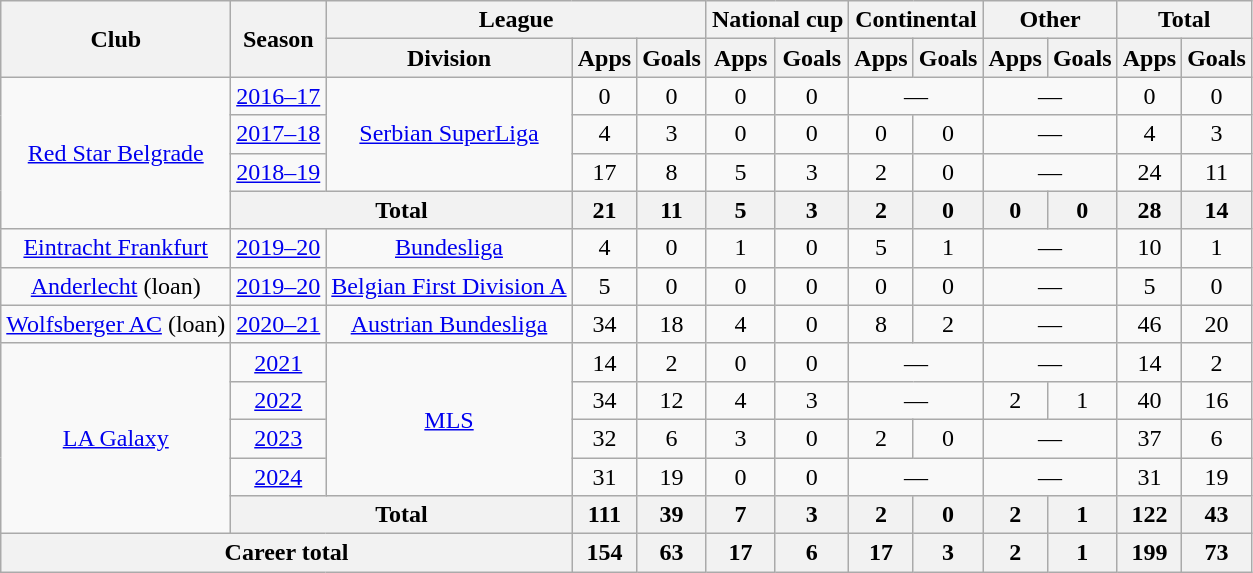<table class="wikitable" style="text-align:center">
<tr>
<th rowspan="2">Club</th>
<th rowspan="2">Season</th>
<th colspan="3">League</th>
<th colspan="2">National cup</th>
<th colspan="2">Continental</th>
<th colspan="2">Other</th>
<th colspan="2">Total</th>
</tr>
<tr>
<th>Division</th>
<th>Apps</th>
<th>Goals</th>
<th>Apps</th>
<th>Goals</th>
<th>Apps</th>
<th>Goals</th>
<th>Apps</th>
<th>Goals</th>
<th>Apps</th>
<th>Goals</th>
</tr>
<tr>
<td rowspan="4"><a href='#'>Red Star Belgrade</a></td>
<td><a href='#'>2016–17</a></td>
<td rowspan="3"><a href='#'>Serbian SuperLiga</a></td>
<td>0</td>
<td>0</td>
<td>0</td>
<td>0</td>
<td colspan="2">—</td>
<td colspan="2">—</td>
<td>0</td>
<td>0</td>
</tr>
<tr>
<td><a href='#'>2017–18</a></td>
<td>4</td>
<td>3</td>
<td>0</td>
<td>0</td>
<td>0</td>
<td>0</td>
<td colspan="2">—</td>
<td>4</td>
<td>3</td>
</tr>
<tr>
<td><a href='#'>2018–19</a></td>
<td>17</td>
<td>8</td>
<td>5</td>
<td>3</td>
<td>2</td>
<td>0</td>
<td colspan="2">—</td>
<td>24</td>
<td>11</td>
</tr>
<tr>
<th colspan="2">Total</th>
<th>21</th>
<th>11</th>
<th>5</th>
<th>3</th>
<th>2</th>
<th>0</th>
<th>0</th>
<th>0</th>
<th>28</th>
<th>14</th>
</tr>
<tr>
<td><a href='#'>Eintracht Frankfurt</a></td>
<td><a href='#'>2019–20</a></td>
<td><a href='#'>Bundesliga</a></td>
<td>4</td>
<td>0</td>
<td>1</td>
<td>0</td>
<td>5</td>
<td>1</td>
<td colspan="2">—</td>
<td>10</td>
<td>1</td>
</tr>
<tr>
<td><a href='#'>Anderlecht</a> (loan)</td>
<td><a href='#'>2019–20</a></td>
<td><a href='#'>Belgian First Division A</a></td>
<td>5</td>
<td>0</td>
<td>0</td>
<td>0</td>
<td>0</td>
<td>0</td>
<td colspan="2">—</td>
<td>5</td>
<td>0</td>
</tr>
<tr>
<td><a href='#'>Wolfsberger AC</a> (loan)</td>
<td><a href='#'>2020–21</a></td>
<td><a href='#'>Austrian Bundesliga</a></td>
<td>34</td>
<td>18</td>
<td>4</td>
<td>0</td>
<td>8</td>
<td>2</td>
<td colspan="2">—</td>
<td>46</td>
<td>20</td>
</tr>
<tr>
<td rowspan="5"><a href='#'>LA Galaxy</a></td>
<td><a href='#'>2021</a></td>
<td rowspan="4"><a href='#'>MLS</a></td>
<td>14</td>
<td>2</td>
<td>0</td>
<td>0</td>
<td colspan="2">—</td>
<td colspan="2">—</td>
<td>14</td>
<td>2</td>
</tr>
<tr>
<td><a href='#'>2022</a></td>
<td>34</td>
<td>12</td>
<td>4</td>
<td>3</td>
<td colspan="2">—</td>
<td>2</td>
<td>1</td>
<td>40</td>
<td>16</td>
</tr>
<tr>
<td><a href='#'>2023</a></td>
<td>32</td>
<td>6</td>
<td>3</td>
<td>0</td>
<td>2</td>
<td>0</td>
<td colspan="2">—</td>
<td>37</td>
<td>6</td>
</tr>
<tr>
<td><a href='#'>2024</a></td>
<td>31</td>
<td>19</td>
<td>0</td>
<td>0</td>
<td colspan="2">—</td>
<td colspan="2">—</td>
<td>31</td>
<td>19</td>
</tr>
<tr>
<th colspan="2">Total</th>
<th>111</th>
<th>39</th>
<th>7</th>
<th>3</th>
<th>2</th>
<th>0</th>
<th>2</th>
<th>1</th>
<th>122</th>
<th>43</th>
</tr>
<tr>
<th colspan="3">Career total</th>
<th>154</th>
<th>63</th>
<th>17</th>
<th>6</th>
<th>17</th>
<th>3</th>
<th>2</th>
<th>1</th>
<th>199</th>
<th>73</th>
</tr>
</table>
